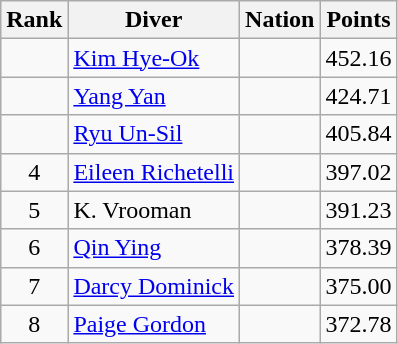<table class="wikitable sortable" style="text-align:center">
<tr>
<th>Rank</th>
<th>Diver</th>
<th>Nation</th>
<th>Points</th>
</tr>
<tr>
<td></td>
<td align=left><a href='#'>Kim Hye-Ok</a></td>
<td align=left></td>
<td>452.16</td>
</tr>
<tr>
<td></td>
<td align=left><a href='#'>Yang Yan</a></td>
<td align=left></td>
<td>424.71</td>
</tr>
<tr>
<td></td>
<td align=left><a href='#'>Ryu Un-Sil</a></td>
<td align=left></td>
<td>405.84</td>
</tr>
<tr>
<td>4</td>
<td align=left><a href='#'>Eileen Richetelli</a></td>
<td align=left></td>
<td>397.02</td>
</tr>
<tr>
<td>5</td>
<td align=left>K. Vrooman</td>
<td align=left></td>
<td>391.23</td>
</tr>
<tr>
<td>6</td>
<td align=left><a href='#'>Qin Ying</a></td>
<td align=left></td>
<td>378.39</td>
</tr>
<tr>
<td>7</td>
<td align=left><a href='#'>Darcy Dominick</a></td>
<td align=left></td>
<td>375.00</td>
</tr>
<tr>
<td>8</td>
<td align=left><a href='#'>Paige Gordon</a></td>
<td align=left></td>
<td>372.78</td>
</tr>
</table>
